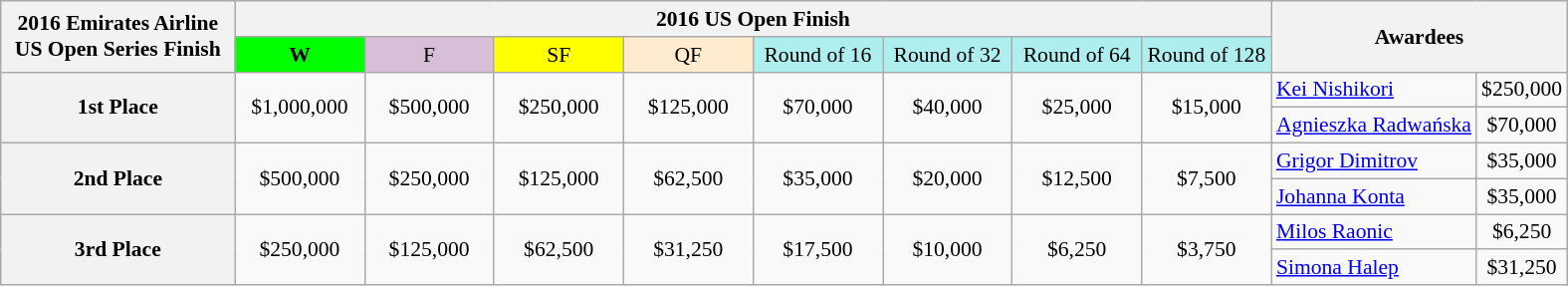<table class=wikitable style=font-size:90%;text-align:center>
<tr>
<th rowspan=2>2016 Emirates Airline US Open Series Finish</th>
<th colspan=8>2016 US Open Finish</th>
<th rowspan=2 colspan=2>Awardees</th>
</tr>
<tr>
<td style="width:80px; background:lime;"><strong>W</strong></td>
<td style="width:80px; background:thistle;">F</td>
<td style="width:80px; background:#ff0;">SF</td>
<td style="width:80px; background:#ffebcd;">QF</td>
<td style="width:80px; background:#afeeee;">Round of 16</td>
<td style="width:80px; background:#afeeee;">Round of 32</td>
<td style="width:80px; background:#afeeee;">Round of 64</td>
<td style="width:80px; background:#afeeee;">Round of 128</td>
</tr>
<tr>
<th width=120 rowspan=2>1st Place</th>
<td rowspan=2>$1,000,000</td>
<td rowspan=2>$500,000</td>
<td rowspan=2>$250,000</td>
<td rowspan=2>$125,000</td>
<td rowspan=2>$70,000</td>
<td rowspan=2>$40,000</td>
<td rowspan=2>$25,000</td>
<td rowspan=2>$15,000</td>
<td align=left> <a href='#'>Kei Nishikori</a></td>
<td>$250,000</td>
</tr>
<tr>
<td align=left> <a href='#'>Agnieszka Radwańska</a></td>
<td>$70,000</td>
</tr>
<tr>
<th width=150 rowspan=2>2nd Place</th>
<td rowspan=2>$500,000</td>
<td rowspan=2>$250,000</td>
<td rowspan=2>$125,000</td>
<td rowspan=2>$62,500</td>
<td rowspan=2>$35,000</td>
<td rowspan=2>$20,000</td>
<td rowspan=2>$12,500</td>
<td rowspan=2>$7,500</td>
<td align=left> <a href='#'>Grigor Dimitrov</a></td>
<td>$35,000</td>
</tr>
<tr>
<td align=left> <a href='#'>Johanna Konta</a></td>
<td>$35,000</td>
</tr>
<tr>
<th width=120 rowspan=2>3rd Place</th>
<td rowspan=2>$250,000</td>
<td rowspan=2>$125,000</td>
<td rowspan=2>$62,500</td>
<td rowspan=2>$31,250</td>
<td rowspan=2>$17,500</td>
<td rowspan=2>$10,000</td>
<td rowspan=2>$6,250</td>
<td rowspan=2>$3,750</td>
<td align=left> <a href='#'>Milos Raonic</a></td>
<td>$6,250</td>
</tr>
<tr>
<td align=left> <a href='#'>Simona Halep</a></td>
<td>$31,250</td>
</tr>
</table>
